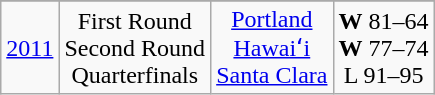<table class="wikitable">
<tr>
</tr>
<tr style="text-align:center;">
<td><a href='#'>2011</a></td>
<td>First Round<br>Second Round<br>Quarterfinals</td>
<td><a href='#'>Portland</a><br><a href='#'>Hawaiʻi</a><br><a href='#'>Santa Clara</a></td>
<td><strong>W</strong> 81–64<br><strong>W</strong> 77–74<br>L 91–95</td>
</tr>
</table>
